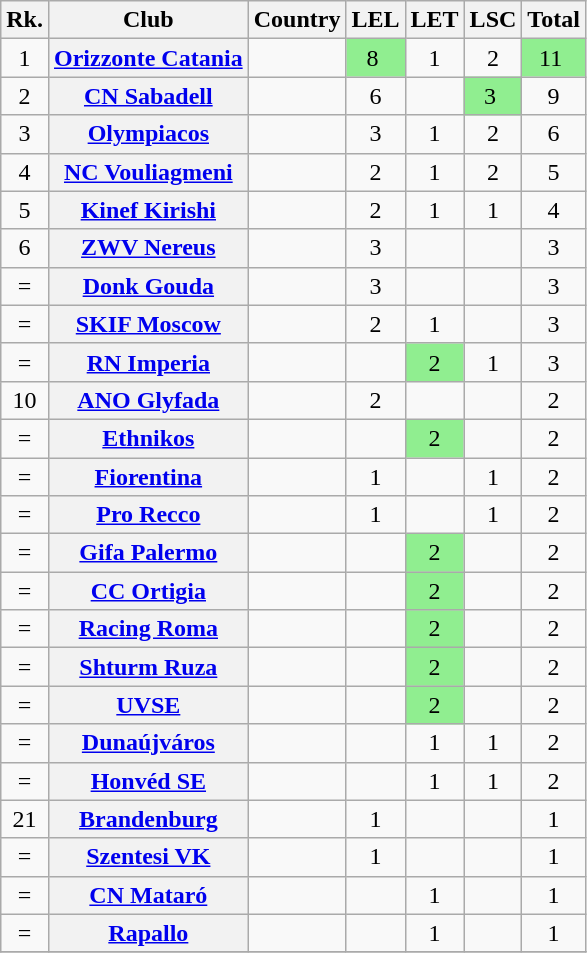<table class="sortable plainrowheaders wikitable">
<tr>
<th scope="col">Rk.</th>
<th scope="col">Club</th>
<th scope="col">Country</th>
<th scope="col">LEL</th>
<th scope="col">LET</th>
<th scope="col">LSC</th>
<th scope="col">Total</th>
</tr>
<tr>
<td align=center>1</td>
<th scope="row" align="left"><a href='#'>Orizzonte Catania</a></th>
<td align="left"></td>
<td style="text-align:center; background:#90EE90;">8 </td>
<td align=center>1</td>
<td align=center>2</td>
<td style="text-align:center; background:#90EE90;">11 </td>
</tr>
<tr>
<td align=center>2</td>
<th scope="row" align="left"><a href='#'>CN Sabadell</a></th>
<td align="left"></td>
<td align=center>6</td>
<td align=center></td>
<td style="text-align:center; background:#90EE90;">3 </td>
<td align=center>9</td>
</tr>
<tr>
<td align=center>3</td>
<th scope="row" align="left"><a href='#'>Olympiacos</a></th>
<td align="left"></td>
<td align=center>3</td>
<td align=center>1</td>
<td align=center>2</td>
<td align=center>6</td>
</tr>
<tr>
<td align=center>4</td>
<th scope="row" align="left"><a href='#'>NC Vouliagmeni</a></th>
<td align="left"></td>
<td align=center>2</td>
<td align=center>1</td>
<td align=center>2</td>
<td align=center>5</td>
</tr>
<tr>
<td align=center>5</td>
<th scope="row" align="left"><a href='#'>Kinef Kirishi</a></th>
<td align="left"></td>
<td align=center>2</td>
<td align=center>1</td>
<td align=center>1</td>
<td align=center>4</td>
</tr>
<tr>
<td align=center>6</td>
<th scope="row" align="left"><a href='#'>ZWV Nereus</a></th>
<td align="left"></td>
<td align=center>3</td>
<td align=center></td>
<td align=center></td>
<td align=center>3</td>
</tr>
<tr>
<td align=center>=</td>
<th scope="row" align="left"><a href='#'>Donk Gouda</a></th>
<td align="left"></td>
<td align=center>3</td>
<td align=center></td>
<td align=center></td>
<td align=center>3</td>
</tr>
<tr>
<td align=center>=</td>
<th scope="row" align="left"><a href='#'>SKIF Moscow</a></th>
<td align="left"></td>
<td align=center>2</td>
<td align=center>1</td>
<td align=center></td>
<td align=center>3</td>
</tr>
<tr>
<td align=center>=</td>
<th scope="row" align="left"><a href='#'>RN Imperia</a></th>
<td align="left"></td>
<td align=center></td>
<td style="text-align:center; background:#90EE90;">2</td>
<td align=center>1</td>
<td align=center>3</td>
</tr>
<tr>
<td align=center>10</td>
<th scope="row" align="left"><a href='#'>ANO Glyfada</a></th>
<td align="left"></td>
<td align=center>2</td>
<td align=center></td>
<td align=center></td>
<td align=center>2</td>
</tr>
<tr>
<td align=center>=</td>
<th scope="row" align="left"><a href='#'>Ethnikos</a></th>
<td align="left"></td>
<td align=center></td>
<td style="text-align:center; background:#90EE90;">2</td>
<td align=center></td>
<td align=center>2</td>
</tr>
<tr>
<td align=center>=</td>
<th scope="row" align="left"><a href='#'>Fiorentina</a></th>
<td align="left"></td>
<td align=center>1</td>
<td align=center></td>
<td align=center>1</td>
<td align=center>2</td>
</tr>
<tr>
<td align=center>=</td>
<th scope="row" align="left"><a href='#'>Pro Recco</a></th>
<td align="left"></td>
<td align=center>1</td>
<td align=center></td>
<td align=center>1</td>
<td align=center>2</td>
</tr>
<tr>
<td align=center>=</td>
<th scope="row" align="left"><a href='#'>Gifa Palermo</a></th>
<td align="left"></td>
<td align=center></td>
<td style="text-align:center; background:#90EE90;">2</td>
<td align=center></td>
<td align=center>2</td>
</tr>
<tr>
<td align=center>=</td>
<th scope="row" align="left"><a href='#'>CC Ortigia</a></th>
<td align="left"></td>
<td align=center></td>
<td style="text-align:center; background:#90EE90;">2</td>
<td align=center></td>
<td align=center>2</td>
</tr>
<tr>
<td align=center>=</td>
<th scope="row" align="left"><a href='#'>Racing Roma</a></th>
<td align="left"></td>
<td align=center></td>
<td style="text-align:center; background:#90EE90;">2</td>
<td align=center></td>
<td align=center>2</td>
</tr>
<tr>
<td align=center>=</td>
<th scope="row" align="left"><a href='#'>Shturm Ruza</a></th>
<td align="left"></td>
<td align=center></td>
<td style="text-align:center; background:#90EE90;">2</td>
<td align=center></td>
<td align=center>2</td>
</tr>
<tr>
<td align=center>=</td>
<th scope="row" align="left"><a href='#'>UVSE</a></th>
<td align="left"></td>
<td align=center></td>
<td style="text-align:center; background:#90EE90;">2</td>
<td align=center></td>
<td align=center>2</td>
</tr>
<tr>
<td align=center>=</td>
<th scope="row" align="left"><a href='#'>Dunaújváros</a></th>
<td align="left"></td>
<td align=center></td>
<td align=center>1</td>
<td align=center>1</td>
<td align=center>2</td>
</tr>
<tr>
<td align=center>=</td>
<th scope="row" align="left"><a href='#'>Honvéd SE</a></th>
<td align="left"></td>
<td align=center></td>
<td align=center>1</td>
<td align=center>1</td>
<td align=center>2</td>
</tr>
<tr>
<td align=center>21</td>
<th scope="row" align="left"><a href='#'>Brandenburg</a></th>
<td align="left"></td>
<td align=center>1</td>
<td align=center></td>
<td align=center></td>
<td align=center>1</td>
</tr>
<tr>
<td align=center>=</td>
<th scope="row" align="left"><a href='#'>Szentesi VK</a></th>
<td align="left"></td>
<td align=center>1</td>
<td align=center></td>
<td align=center></td>
<td align=center>1</td>
</tr>
<tr>
<td align=center>=</td>
<th scope="row" align="left"><a href='#'>CN Mataró</a></th>
<td align="left"></td>
<td align=center></td>
<td align=center>1</td>
<td align=center></td>
<td align=center>1</td>
</tr>
<tr>
<td align=center>=</td>
<th scope="row" align="left"><a href='#'>Rapallo</a></th>
<td align="left"></td>
<td align=center></td>
<td align=center>1</td>
<td align=center></td>
<td align=center>1</td>
</tr>
<tr>
</tr>
</table>
